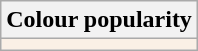<table class=wikitable>
<tr>
<th>Colour popularity</th>
</tr>
<tr>
<td style="background: linen;"></td>
</tr>
</table>
